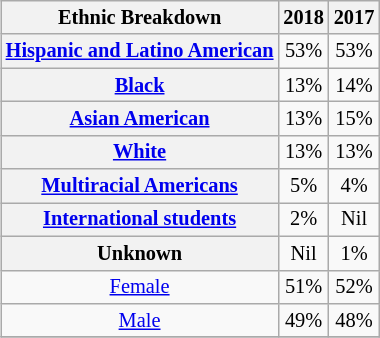<table class="wikitable" style="text-align:center; float:right; font-size:85%; margin-left:2em; margin:auto;">
<tr>
<th><strong>Ethnic Breakdown</strong></th>
<th><strong>2018</strong></th>
<th><strong>2017</strong></th>
</tr>
<tr>
<th><a href='#'>Hispanic and Latino American</a></th>
<td>53%</td>
<td>53%</td>
</tr>
<tr>
<th><a href='#'>Black</a></th>
<td>13%</td>
<td>14%</td>
</tr>
<tr>
<th><a href='#'>Asian American</a></th>
<td>13%</td>
<td>15%</td>
</tr>
<tr>
<th><a href='#'>White</a></th>
<td>13%</td>
<td>13%</td>
</tr>
<tr>
<th><a href='#'>Multiracial Americans</a></th>
<td>5%</td>
<td>4%</td>
</tr>
<tr>
<th><a href='#'>International students</a></th>
<td>2%</td>
<td>Nil</td>
</tr>
<tr>
<th>Unknown</th>
<td>Nil</td>
<td>1%</td>
</tr>
<tr>
<td><a href='#'>Female</a></td>
<td>51%</td>
<td>52%</td>
</tr>
<tr>
<td><a href='#'>Male</a></td>
<td>49%</td>
<td>48%</td>
</tr>
<tr>
</tr>
</table>
